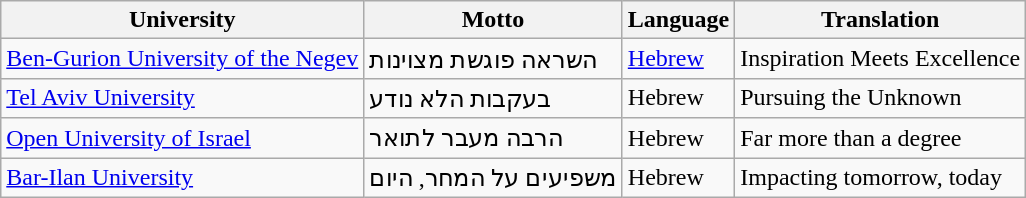<table class="wikitable sortable plainrowheaders">
<tr>
<th>University</th>
<th>Motto</th>
<th>Language</th>
<th>Translation</th>
</tr>
<tr>
<td><a href='#'>Ben-Gurion University of the Negev</a></td>
<td>השראה פוגשת מצוינות‎</td>
<td><a href='#'>Hebrew</a></td>
<td>Inspiration Meets Excellence</td>
</tr>
<tr>
<td><a href='#'>Tel Aviv University</a></td>
<td>בעקבות הלא נודע‎</td>
<td>Hebrew</td>
<td>Pursuing the Unknown</td>
</tr>
<tr>
<td><a href='#'>Open University of Israel</a></td>
<td>הרבה מעבר לתואר‎</td>
<td>Hebrew</td>
<td>Far more than a degree</td>
</tr>
<tr>
<td><a href='#'>Bar-Ilan University</a></td>
<td>משפיעים על המחר, היום‎</td>
<td>Hebrew</td>
<td>Impacting tomorrow, today</td>
</tr>
</table>
